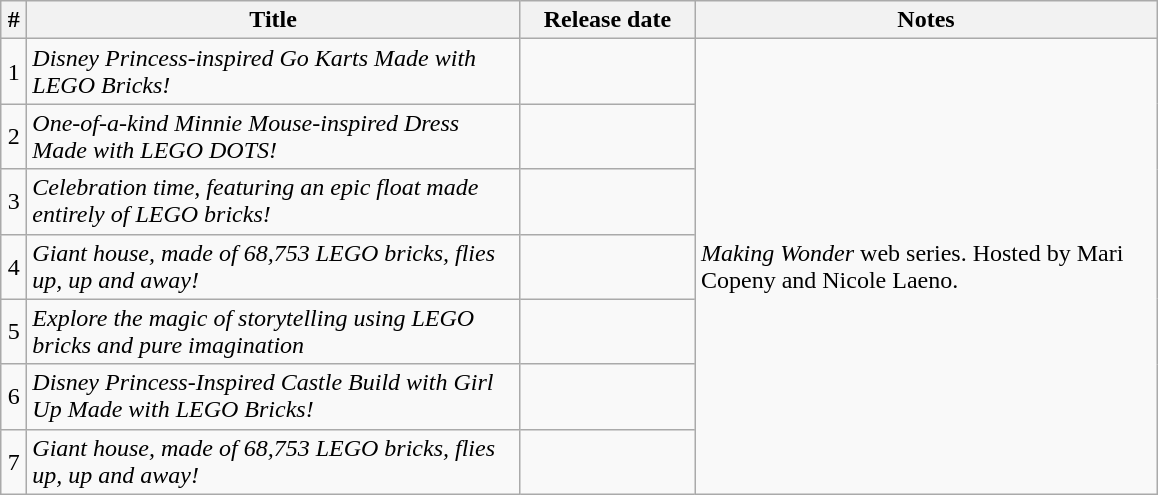<table class="wikitable sortable">
<tr>
<th width=10>#</th>
<th width=321>Title</th>
<th width=110>Release date</th>
<th width=300>Notes</th>
</tr>
<tr>
<td align="center">1</td>
<td><em>Disney Princess-inspired Go Karts Made with LEGO Bricks!</em></td>
<td align="right"></td>
<td rowspan="8"><em>Making Wonder</em> web series. Hosted by Mari Copeny and Nicole Laeno.</td>
</tr>
<tr>
<td align="center">2</td>
<td><em>One-of-a-kind Minnie Mouse-inspired Dress Made with LEGO DOTS!</em></td>
<td align="right"></td>
</tr>
<tr>
<td align="center">3</td>
<td><em>Celebration time, featuring an epic float made entirely of LEGO bricks!</em></td>
<td align="right"></td>
</tr>
<tr>
<td align="center">4</td>
<td><em>Giant house, made of 68,753 LEGO bricks, flies up, up and away!</em></td>
<td align="right"></td>
</tr>
<tr>
<td align="center">5</td>
<td><em>Explore the magic of storytelling using LEGO bricks and pure imagination</em></td>
<td align="right"></td>
</tr>
<tr>
<td align="center">6</td>
<td><em>Disney Princess-Inspired Castle Build with Girl Up Made with LEGO Bricks!</em></td>
<td align="right"></td>
</tr>
<tr>
<td align="center">7</td>
<td><em>Giant house, made of 68,753 LEGO bricks, flies up, up and away!</em></td>
<td align="right"></td>
</tr>
</table>
